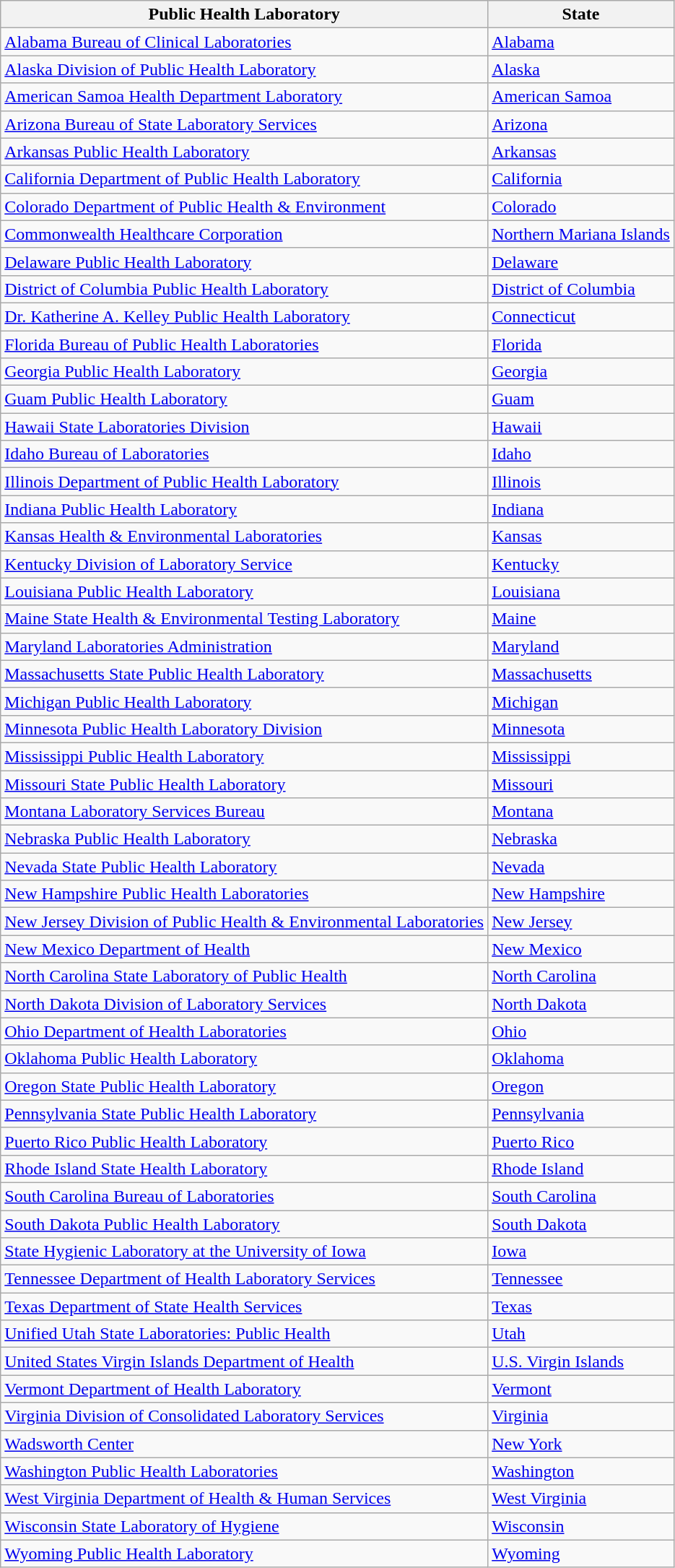<table class="wikitable sortable">
<tr>
<th>Public Health Laboratory</th>
<th>State</th>
</tr>
<tr>
<td><a href='#'>Alabama Bureau of Clinical Laboratories</a></td>
<td><a href='#'>Alabama</a></td>
</tr>
<tr>
<td><a href='#'>Alaska Division of Public Health Laboratory</a></td>
<td><a href='#'>Alaska</a></td>
</tr>
<tr>
<td><a href='#'>American Samoa Health Department Laboratory</a></td>
<td><a href='#'>American Samoa</a></td>
</tr>
<tr>
<td><a href='#'>Arizona Bureau of State Laboratory Services</a></td>
<td><a href='#'>Arizona</a></td>
</tr>
<tr>
<td><a href='#'>Arkansas Public Health Laboratory</a></td>
<td><a href='#'>Arkansas</a></td>
</tr>
<tr>
<td><a href='#'>California Department of Public Health Laboratory</a></td>
<td><a href='#'>California</a></td>
</tr>
<tr>
<td><a href='#'>Colorado Department of Public Health & Environment</a></td>
<td><a href='#'>Colorado</a></td>
</tr>
<tr>
<td><a href='#'>Commonwealth Healthcare Corporation</a></td>
<td><a href='#'>Northern Mariana Islands</a></td>
</tr>
<tr>
<td><a href='#'>Delaware Public Health Laboratory</a></td>
<td><a href='#'>Delaware</a></td>
</tr>
<tr>
<td><a href='#'>District of Columbia Public Health Laboratory</a></td>
<td><a href='#'>District of Columbia</a></td>
</tr>
<tr>
<td><a href='#'>Dr. Katherine A. Kelley Public Health Laboratory</a></td>
<td><a href='#'>Connecticut</a></td>
</tr>
<tr>
<td><a href='#'>Florida Bureau of Public Health Laboratories</a></td>
<td><a href='#'>Florida</a></td>
</tr>
<tr>
<td><a href='#'>Georgia Public Health Laboratory</a></td>
<td><a href='#'>Georgia</a></td>
</tr>
<tr>
<td><a href='#'>Guam Public Health Laboratory</a></td>
<td><a href='#'>Guam</a></td>
</tr>
<tr>
<td><a href='#'>Hawaii State Laboratories Division</a></td>
<td><a href='#'>Hawaii</a></td>
</tr>
<tr>
<td><a href='#'>Idaho Bureau of Laboratories</a></td>
<td><a href='#'>Idaho</a></td>
</tr>
<tr>
<td><a href='#'>Illinois Department of Public Health Laboratory</a></td>
<td><a href='#'>Illinois</a></td>
</tr>
<tr>
<td><a href='#'>Indiana Public Health Laboratory</a></td>
<td><a href='#'>Indiana</a></td>
</tr>
<tr>
<td><a href='#'>Kansas Health & Environmental Laboratories</a></td>
<td><a href='#'>Kansas</a></td>
</tr>
<tr>
<td><a href='#'>Kentucky Division of Laboratory Service</a></td>
<td><a href='#'>Kentucky</a></td>
</tr>
<tr>
<td><a href='#'>Louisiana Public Health Laboratory</a></td>
<td><a href='#'>Louisiana</a></td>
</tr>
<tr>
<td><a href='#'>Maine State Health & Environmental Testing Laboratory</a></td>
<td><a href='#'>Maine</a></td>
</tr>
<tr>
<td><a href='#'>Maryland Laboratories Administration</a></td>
<td><a href='#'>Maryland</a></td>
</tr>
<tr>
<td><a href='#'>Massachusetts State Public Health Laboratory</a></td>
<td><a href='#'>Massachusetts</a></td>
</tr>
<tr>
<td><a href='#'>Michigan Public Health Laboratory</a></td>
<td><a href='#'>Michigan</a></td>
</tr>
<tr>
<td><a href='#'>Minnesota Public Health Laboratory Division</a></td>
<td><a href='#'>Minnesota</a></td>
</tr>
<tr>
<td><a href='#'>Mississippi Public Health Laboratory</a></td>
<td><a href='#'>Mississippi</a></td>
</tr>
<tr>
<td><a href='#'>Missouri State Public Health Laboratory</a></td>
<td><a href='#'>Missouri</a></td>
</tr>
<tr>
<td><a href='#'>Montana Laboratory Services Bureau</a></td>
<td><a href='#'>Montana</a></td>
</tr>
<tr>
<td><a href='#'>Nebraska Public Health Laboratory</a></td>
<td><a href='#'>Nebraska</a></td>
</tr>
<tr>
<td><a href='#'>Nevada State Public Health Laboratory</a></td>
<td><a href='#'>Nevada</a></td>
</tr>
<tr>
<td><a href='#'>New Hampshire Public Health Laboratories</a></td>
<td><a href='#'>New Hampshire</a></td>
</tr>
<tr>
<td><a href='#'>New Jersey Division of Public Health & Environmental Laboratories</a></td>
<td><a href='#'>New Jersey</a></td>
</tr>
<tr>
<td><a href='#'>New Mexico Department of Health</a></td>
<td><a href='#'>New Mexico</a></td>
</tr>
<tr>
<td><a href='#'>North Carolina State Laboratory of Public Health</a></td>
<td><a href='#'>North Carolina</a></td>
</tr>
<tr>
<td><a href='#'>North Dakota Division of Laboratory Services</a></td>
<td><a href='#'>North Dakota</a></td>
</tr>
<tr>
<td><a href='#'>Ohio Department of Health Laboratories</a></td>
<td><a href='#'>Ohio</a></td>
</tr>
<tr>
<td><a href='#'>Oklahoma Public Health Laboratory</a></td>
<td><a href='#'>Oklahoma</a></td>
</tr>
<tr>
<td><a href='#'>Oregon State Public Health Laboratory</a></td>
<td><a href='#'>Oregon</a></td>
</tr>
<tr>
<td><a href='#'>Pennsylvania State Public Health Laboratory</a></td>
<td><a href='#'>Pennsylvania</a></td>
</tr>
<tr>
<td><a href='#'>Puerto Rico Public Health Laboratory</a></td>
<td><a href='#'>Puerto Rico</a></td>
</tr>
<tr>
<td><a href='#'>Rhode Island State Health Laboratory</a></td>
<td><a href='#'>Rhode Island</a></td>
</tr>
<tr>
<td><a href='#'>South Carolina Bureau of Laboratories</a></td>
<td><a href='#'>South Carolina</a></td>
</tr>
<tr>
<td><a href='#'>South Dakota Public Health Laboratory</a></td>
<td><a href='#'>South Dakota</a></td>
</tr>
<tr>
<td><a href='#'>State Hygienic Laboratory at the University of Iowa</a></td>
<td><a href='#'>Iowa</a></td>
</tr>
<tr>
<td><a href='#'>Tennessee Department of Health Laboratory Services</a></td>
<td><a href='#'>Tennessee</a></td>
</tr>
<tr>
<td><a href='#'>Texas Department of State Health Services</a></td>
<td><a href='#'>Texas</a></td>
</tr>
<tr>
<td><a href='#'>Unified Utah State Laboratories: Public Health</a></td>
<td><a href='#'>Utah</a></td>
</tr>
<tr>
<td><a href='#'>United States Virgin Islands Department of Health</a></td>
<td><a href='#'>U.S. Virgin Islands</a></td>
</tr>
<tr>
<td><a href='#'>Vermont Department of Health Laboratory</a></td>
<td><a href='#'>Vermont</a></td>
</tr>
<tr>
<td><a href='#'>Virginia Division of Consolidated Laboratory Services</a></td>
<td><a href='#'>Virginia</a></td>
</tr>
<tr>
<td><a href='#'>Wadsworth Center</a></td>
<td><a href='#'>New York</a></td>
</tr>
<tr>
<td><a href='#'>Washington Public Health Laboratories</a></td>
<td><a href='#'>Washington</a></td>
</tr>
<tr>
<td><a href='#'>West Virginia Department of Health & Human Services</a></td>
<td><a href='#'>West Virginia</a></td>
</tr>
<tr>
<td><a href='#'>Wisconsin State Laboratory of Hygiene</a></td>
<td><a href='#'>Wisconsin</a></td>
</tr>
<tr>
<td><a href='#'>Wyoming Public Health Laboratory</a></td>
<td><a href='#'>Wyoming</a></td>
</tr>
</table>
